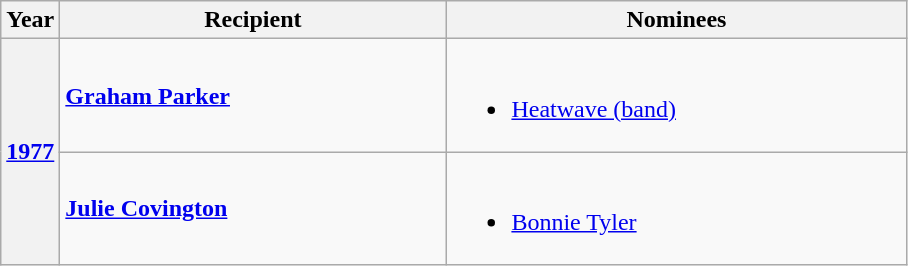<table class="wikitable sortable">
<tr>
<th>Year</th>
<th width=250px>Recipient</th>
<th width=300px class=unsortable>Nominees</th>
</tr>
<tr>
<th rowspan="2"><a href='#'>1977</a></th>
<td><strong><a href='#'>Graham Parker</a></strong></td>
<td><br><ul><li><a href='#'>Heatwave (band)</a></li></ul></td>
</tr>
<tr>
<td><strong><a href='#'>Julie Covington</a></strong></td>
<td><br><ul><li><a href='#'>Bonnie Tyler</a></li></ul></td>
</tr>
</table>
